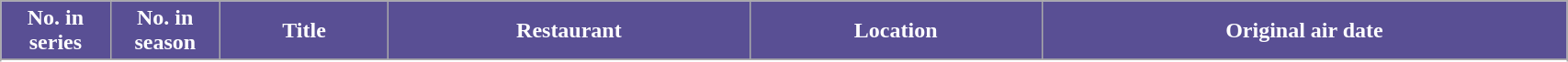<table class="wikitable plainrowheaders" style="width:90%;">
<tr>
<th scope="col" style="background-color: #594F94; color: #FFFFFF;" width=7%>No. in<br>series</th>
<th scope="col" style="background-color: #594F94; color: #FFFFFF;" width=7%>No. in<br>season</th>
<th scope="col" style="background-color: #594F94; color: #FFFFFF;">Title</th>
<th scope="col" style="background-color: #594F94; color: #FFFFFF;">Restaurant</th>
<th scope="col" style="background-color: #594F94; color: #FFFFFF;">Location</th>
<th scope="col" style="background-color: #594F94; color: #FFFFFF;">Original air date</th>
</tr>
<tr>
</tr>
<tr>
</tr>
<tr>
</tr>
<tr>
</tr>
<tr>
</tr>
<tr>
</tr>
<tr>
</tr>
<tr>
</tr>
<tr>
</tr>
<tr>
</tr>
<tr>
</tr>
<tr>
</tr>
<tr>
</tr>
</table>
